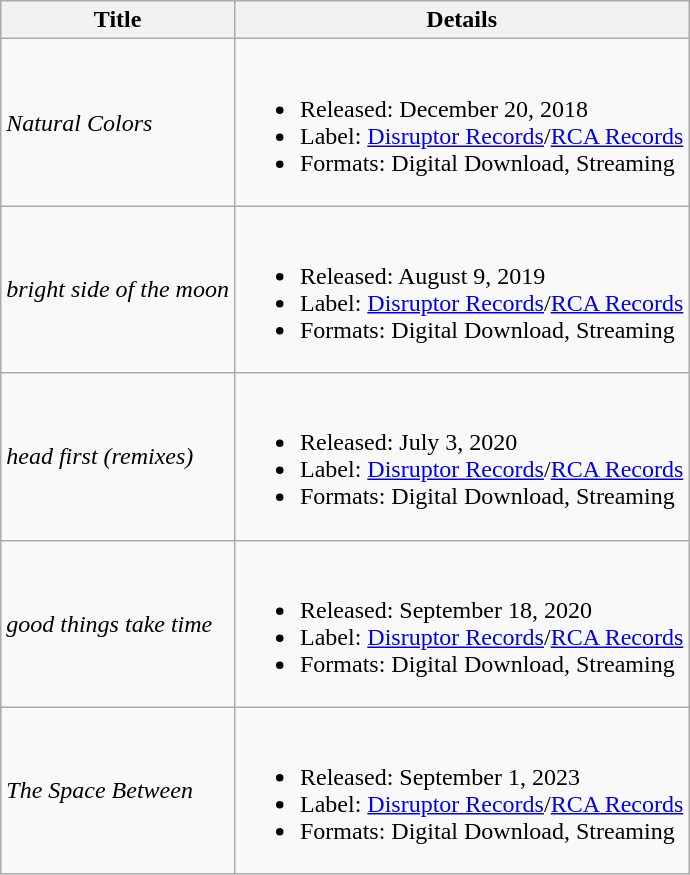<table class="wikitable">
<tr>
<th>Title</th>
<th>Details</th>
</tr>
<tr>
<td><em>Natural Colors</em></td>
<td><br><ul><li>Released: December 20, 2018</li><li>Label: <a href='#'>Disruptor Records</a>/<a href='#'>RCA Records</a></li><li>Formats: Digital Download, Streaming</li></ul></td>
</tr>
<tr>
<td><em>bright side of the moon</em></td>
<td><br><ul><li>Released: August 9, 2019</li><li>Label: <a href='#'>Disruptor Records</a>/<a href='#'>RCA Records</a></li><li>Formats: Digital Download, Streaming</li></ul></td>
</tr>
<tr>
<td><em>head first (remixes)</em></td>
<td><br><ul><li>Released: July 3, 2020</li><li>Label: <a href='#'>Disruptor Records</a>/<a href='#'>RCA Records</a></li><li>Formats: Digital Download, Streaming</li></ul></td>
</tr>
<tr>
<td><em>good things take time</em></td>
<td><br><ul><li>Released: September 18, 2020</li><li>Label: <a href='#'>Disruptor Records</a>/<a href='#'>RCA Records</a></li><li>Formats: Digital Download, Streaming</li></ul></td>
</tr>
<tr>
<td><em>The Space Between</em></td>
<td><br><ul><li>Released: September 1, 2023</li><li>Label: <a href='#'>Disruptor Records</a>/<a href='#'>RCA Records</a></li><li>Formats: Digital Download, Streaming</li></ul></td>
</tr>
</table>
